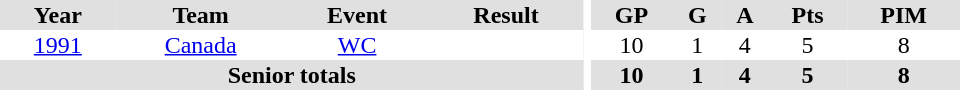<table border="0" cellpadding="1" cellspacing="0" ID="Table3" style="text-align:center; width:40em">
<tr ALIGN="center" bgcolor="#e0e0e0">
<th>Year</th>
<th>Team</th>
<th>Event</th>
<th>Result</th>
<th rowspan="99" bgcolor="#ffffff"></th>
<th>GP</th>
<th>G</th>
<th>A</th>
<th>Pts</th>
<th>PIM</th>
</tr>
<tr>
<td><a href='#'>1991</a></td>
<td><a href='#'>Canada</a></td>
<td><a href='#'>WC</a></td>
<td></td>
<td>10</td>
<td>1</td>
<td>4</td>
<td>5</td>
<td>8</td>
</tr>
<tr bgcolor="#e0e0e0">
<th colspan="4">Senior totals</th>
<th>10</th>
<th>1</th>
<th>4</th>
<th>5</th>
<th>8</th>
</tr>
</table>
